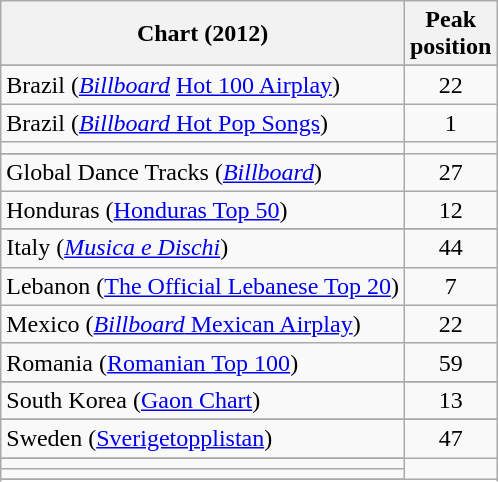<table class="wikitable sortable plainrowheaders">
<tr>
<th scope="col">Chart (2012)</th>
<th scope="col">Peak<br>position</th>
</tr>
<tr>
</tr>
<tr>
</tr>
<tr>
</tr>
<tr>
</tr>
<tr>
</tr>
<tr>
<td>Brazil (<em><a href='#'>Billboard</a></em> <a href='#'>Hot 100 Airplay</a>)</td>
<td style="text-align:center;">22</td>
</tr>
<tr>
<td>Brazil (<a href='#'><em>Billboard</em> Hot Pop Songs</a>)</td>
<td style="text-align:center;">1</td>
</tr>
<tr>
<td></td>
</tr>
<tr>
</tr>
<tr>
</tr>
<tr>
</tr>
<tr>
</tr>
<tr>
</tr>
<tr>
<td>Global Dance Tracks (<em><a href='#'>Billboard</a></em>)</td>
<td align="center">27</td>
</tr>
<tr>
<td>Honduras (<a href='#'>Honduras Top 50</a>)</td>
<td style="text-align:center;">12</td>
</tr>
<tr>
</tr>
<tr>
<td>Italy (<em><a href='#'>Musica e Dischi</a></em>)</td>
<td align="center">44</td>
</tr>
<tr>
<td>Lebanon (<a href='#'>The Official Lebanese Top 20</a>)</td>
<td style="text-align:center;">7</td>
</tr>
<tr>
<td>Mexico (<a href='#'><em>Billboard</em> Mexican Airplay</a>)</td>
<td style="text-align:center;">22</td>
</tr>
<tr>
<td>Romania (<a href='#'>Romanian Top 100</a>)</td>
<td style="text-align:center;">59</td>
</tr>
<tr>
</tr>
<tr>
<td>South Korea (<a href='#'>Gaon Chart</a>)</td>
<td style="text-align:center;">13</td>
</tr>
<tr>
</tr>
<tr>
<td>Sweden (<a href='#'>Sverigetopplistan</a>)</td>
<td style="text-align:center;">47</td>
</tr>
<tr>
</tr>
<tr>
</tr>
<tr>
<td></td>
</tr>
<tr>
<td></td>
</tr>
<tr>
</tr>
<tr>
</tr>
<tr>
</tr>
<tr>
</tr>
</table>
